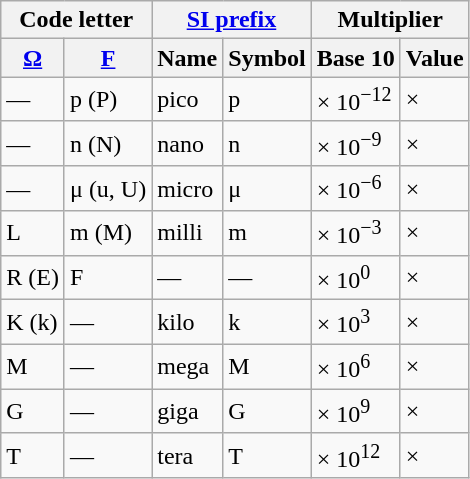<table class="wikitable">
<tr>
<th colspan="2">Code letter</th>
<th colspan="2"><a href='#'>SI prefix</a></th>
<th colspan="2">Multiplier</th>
</tr>
<tr>
<th><a href='#'>Ω</a></th>
<th><a href='#'>F</a></th>
<th>Name</th>
<th>Symbol</th>
<th>Base 10</th>
<th>Value</th>
</tr>
<tr>
<td>—</td>
<td>p (P)</td>
<td>pico</td>
<td>p</td>
<td>× 10<sup>−12</sup></td>
<td>× </td>
</tr>
<tr>
<td>—</td>
<td>n (N)</td>
<td>nano</td>
<td>n</td>
<td>× 10<sup>−9</sup></td>
<td>× </td>
</tr>
<tr>
<td>—</td>
<td>μ (u, U)</td>
<td>micro</td>
<td>μ</td>
<td>× 10<sup>−6</sup></td>
<td>× </td>
</tr>
<tr>
<td>L</td>
<td>m (M)</td>
<td>milli</td>
<td>m</td>
<td>× 10<sup>−3</sup></td>
<td>× </td>
</tr>
<tr>
<td>R (E)</td>
<td>F</td>
<td>—</td>
<td>—</td>
<td>× 10<sup>0</sup></td>
<td>× </td>
</tr>
<tr>
<td>K (k)</td>
<td>—</td>
<td>kilo</td>
<td>k</td>
<td>× 10<sup>3</sup></td>
<td>× </td>
</tr>
<tr>
<td>M</td>
<td>—</td>
<td>mega</td>
<td>M</td>
<td>× 10<sup>6</sup></td>
<td>× </td>
</tr>
<tr>
<td>G</td>
<td>—</td>
<td>giga</td>
<td>G</td>
<td>× 10<sup>9</sup></td>
<td>× </td>
</tr>
<tr>
<td>T</td>
<td>—</td>
<td>tera</td>
<td>T</td>
<td>× 10<sup>12</sup></td>
<td>× </td>
</tr>
</table>
